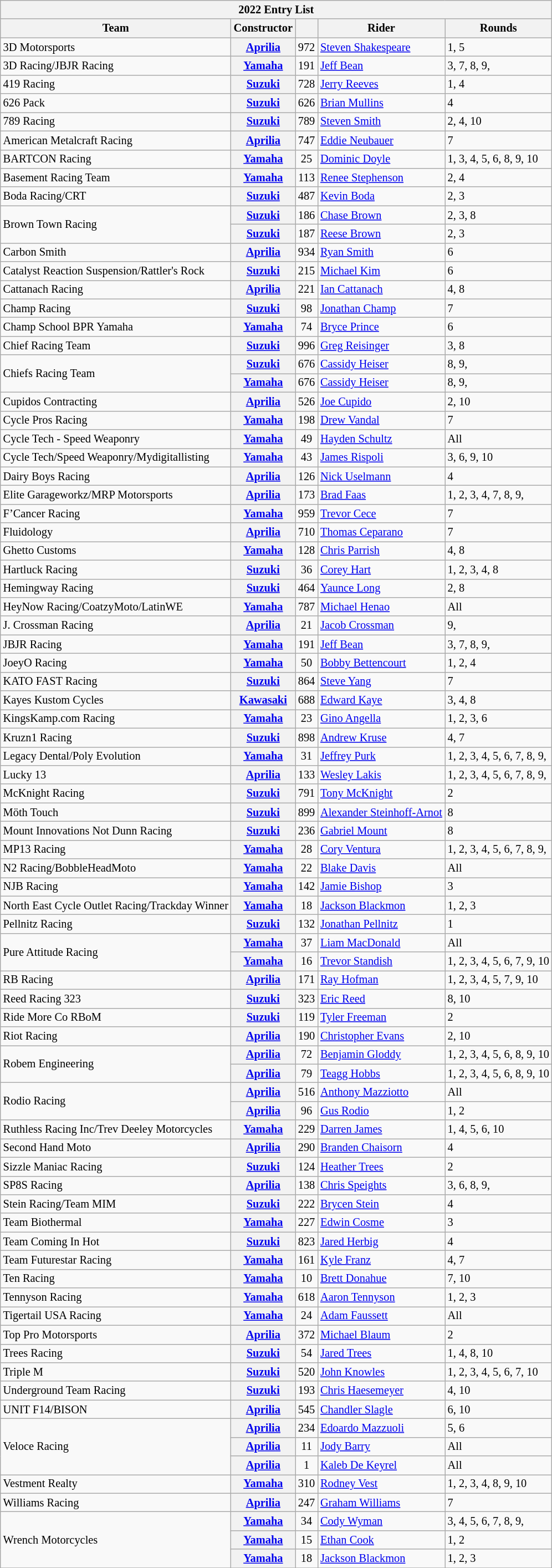<table class="wikitable" style="font-size: 85%;">
<tr>
<th colspan=5>2022 Entry List</th>
</tr>
<tr>
<th>Team</th>
<th>Constructor</th>
<th></th>
<th>Rider</th>
<th>Rounds</th>
</tr>
<tr>
<td>3D Motorsports</td>
<th><a href='#'>Aprilia</a></th>
<td align=center>972</td>
<td> <a href='#'>Steven Shakespeare</a></td>
<td>1, 5</td>
</tr>
<tr>
<td>3D Racing/JBJR Racing</td>
<th><a href='#'>Yamaha</a></th>
<td align=center>191</td>
<td> <a href='#'>Jeff Bean</a></td>
<td>3, 7, 8, 9,</td>
</tr>
<tr>
<td>419 Racing</td>
<th><a href='#'>Suzuki</a></th>
<td align=center>728</td>
<td> <a href='#'>Jerry Reeves</a></td>
<td>1, 4</td>
</tr>
<tr>
<td>626 Pack</td>
<th><a href='#'>Suzuki</a></th>
<td align=center>626</td>
<td> <a href='#'>Brian Mullins</a></td>
<td>4</td>
</tr>
<tr>
<td>789 Racing</td>
<th><a href='#'>Suzuki</a></th>
<td align=center>789</td>
<td> <a href='#'>Steven Smith</a></td>
<td>2, 4, 10</td>
</tr>
<tr>
<td>American Metalcraft Racing</td>
<th><a href='#'>Aprilia</a></th>
<td align=center>747</td>
<td> <a href='#'>Eddie Neubauer</a></td>
<td>7</td>
</tr>
<tr>
<td>BARTCON Racing</td>
<th><a href='#'>Yamaha</a></th>
<td align=center>25</td>
<td> <a href='#'>Dominic Doyle</a></td>
<td>1, 3, 4, 5, 6, 8, 9, 10</td>
</tr>
<tr>
<td>Basement Racing Team</td>
<th><a href='#'>Yamaha</a></th>
<td align=center>113</td>
<td> <a href='#'>Renee Stephenson</a></td>
<td>2, 4</td>
</tr>
<tr>
<td>Boda Racing/CRT</td>
<th><a href='#'>Suzuki</a></th>
<td align=center>487</td>
<td> <a href='#'>Kevin Boda</a></td>
<td>2, 3</td>
</tr>
<tr>
<td rowspan=2>Brown Town Racing</td>
<th><a href='#'>Suzuki</a></th>
<td align=center>186</td>
<td> <a href='#'>Chase Brown</a></td>
<td>2, 3, 8</td>
</tr>
<tr>
<th><a href='#'>Suzuki</a></th>
<td align=center>187</td>
<td> <a href='#'>Reese Brown</a></td>
<td>2, 3</td>
</tr>
<tr>
<td>Carbon Smith</td>
<th><a href='#'>Aprilia</a></th>
<td align=center>934</td>
<td> <a href='#'>Ryan Smith</a></td>
<td>6</td>
</tr>
<tr>
<td>Catalyst Reaction Suspension/Rattler's Rock</td>
<th><a href='#'>Suzuki</a></th>
<td align=center>215</td>
<td> <a href='#'>Michael Kim</a></td>
<td>6</td>
</tr>
<tr>
<td>Cattanach Racing</td>
<th><a href='#'>Aprilia</a></th>
<td align=center>221</td>
<td> <a href='#'>Ian Cattanach</a></td>
<td>4, 8</td>
</tr>
<tr>
<td>Champ Racing</td>
<th><a href='#'>Suzuki</a></th>
<td align=center>98</td>
<td> <a href='#'>Jonathan Champ</a></td>
<td>7</td>
</tr>
<tr>
<td>Champ School BPR Yamaha</td>
<th><a href='#'>Yamaha</a></th>
<td align=center>74</td>
<td> <a href='#'>Bryce Prince</a></td>
<td>6</td>
</tr>
<tr>
<td>Chief Racing Team</td>
<th><a href='#'>Suzuki</a></th>
<td align=center>996</td>
<td> <a href='#'>Greg Reisinger</a></td>
<td>3, 8</td>
</tr>
<tr>
<td rowspan=2>Chiefs Racing Team</td>
<th><a href='#'>Suzuki</a></th>
<td align=center>676</td>
<td> <a href='#'>Cassidy Heiser</a></td>
<td>8, 9,</td>
</tr>
<tr>
<th><a href='#'>Yamaha</a></th>
<td align=center>676</td>
<td> <a href='#'>Cassidy Heiser</a></td>
<td>8, 9,</td>
</tr>
<tr>
<td>Cupidos Contracting</td>
<th><a href='#'>Aprilia</a></th>
<td align=center>526</td>
<td> <a href='#'>Joe Cupido</a></td>
<td>2, 10</td>
</tr>
<tr>
<td>Cycle Pros Racing</td>
<th><a href='#'>Yamaha</a></th>
<td align=center>198</td>
<td> <a href='#'>Drew Vandal</a></td>
<td>7</td>
</tr>
<tr>
<td>Cycle Tech - Speed Weaponry</td>
<th><a href='#'>Yamaha</a></th>
<td align=center>49</td>
<td> <a href='#'>Hayden Schultz</a></td>
<td>All</td>
</tr>
<tr>
<td>Cycle Tech/Speed Weaponry/Mydigitallisting</td>
<th><a href='#'>Yamaha</a></th>
<td align=center>43</td>
<td> <a href='#'>James Rispoli</a></td>
<td>3, 6, 9, 10</td>
</tr>
<tr>
<td>Dairy Boys Racing</td>
<th><a href='#'>Aprilia</a></th>
<td align=center>126</td>
<td> <a href='#'>Nick Uselmann</a></td>
<td>4</td>
</tr>
<tr>
<td>Elite Garageworkz/MRP Motorsports</td>
<th><a href='#'>Aprilia</a></th>
<td align=center>173</td>
<td> <a href='#'>Brad Faas</a></td>
<td>1, 2, 3, 4, 7, 8, 9,</td>
</tr>
<tr>
<td>F’Cancer Racing</td>
<th><a href='#'>Yamaha</a></th>
<td align=center>959</td>
<td> <a href='#'>Trevor Cece</a></td>
<td>7</td>
</tr>
<tr>
<td>Fluidology</td>
<th><a href='#'>Aprilia</a></th>
<td align=center>710</td>
<td> <a href='#'>Thomas Ceparano</a></td>
<td>7</td>
</tr>
<tr>
<td>Ghetto Customs</td>
<th><a href='#'>Yamaha</a></th>
<td align=center>128</td>
<td> <a href='#'>Chris Parrish</a></td>
<td>4, 8</td>
</tr>
<tr>
<td>Hartluck Racing</td>
<th><a href='#'>Suzuki</a></th>
<td align=center>36</td>
<td> <a href='#'>Corey Hart</a></td>
<td>1, 2, 3, 4, 8</td>
</tr>
<tr>
<td>Hemingway Racing</td>
<th><a href='#'>Suzuki</a></th>
<td align=center>464</td>
<td> <a href='#'>Yaunce Long</a></td>
<td>2, 8</td>
</tr>
<tr>
<td>HeyNow Racing/CoatzyMoto/LatinWE</td>
<th><a href='#'>Yamaha</a></th>
<td align=center>787</td>
<td> <a href='#'>Michael Henao</a></td>
<td>All</td>
</tr>
<tr>
<td>J. Crossman Racing</td>
<th><a href='#'>Aprilia</a></th>
<td align=center>21</td>
<td> <a href='#'>Jacob Crossman</a></td>
<td>9,</td>
</tr>
<tr>
<td>JBJR Racing</td>
<th><a href='#'>Yamaha</a></th>
<td align=center>191</td>
<td> <a href='#'>Jeff Bean</a></td>
<td>3, 7, 8, 9,</td>
</tr>
<tr>
<td>JoeyO Racing</td>
<th><a href='#'>Yamaha</a></th>
<td align=center>50</td>
<td> <a href='#'>Bobby Bettencourt</a></td>
<td>1, 2, 4</td>
</tr>
<tr>
<td>KATO FAST Racing</td>
<th><a href='#'>Suzuki</a></th>
<td align=center>864</td>
<td> <a href='#'>Steve Yang</a></td>
<td>7</td>
</tr>
<tr>
<td>Kayes Kustom Cycles</td>
<th><a href='#'>Kawasaki</a></th>
<td align=center>688</td>
<td> <a href='#'>Edward Kaye</a></td>
<td>3, 4, 8</td>
</tr>
<tr>
<td>KingsKamp.com Racing</td>
<th><a href='#'>Yamaha</a></th>
<td align=center>23</td>
<td> <a href='#'>Gino Angella</a></td>
<td>1, 2, 3, 6</td>
</tr>
<tr>
<td>Kruzn1 Racing</td>
<th><a href='#'>Suzuki</a></th>
<td align=center>898</td>
<td> <a href='#'>Andrew Kruse</a></td>
<td>4, 7</td>
</tr>
<tr>
<td>Legacy Dental/Poly Evolution</td>
<th><a href='#'>Yamaha</a></th>
<td align=center>31</td>
<td> <a href='#'>Jeffrey Purk</a></td>
<td>1, 2, 3, 4, 5, 6, 7, 8, 9,</td>
</tr>
<tr>
<td>Lucky 13</td>
<th><a href='#'>Aprilia</a></th>
<td align=center>133</td>
<td> <a href='#'>Wesley Lakis</a></td>
<td>1, 2, 3, 4, 5, 6, 7, 8, 9,</td>
</tr>
<tr>
<td>McKnight Racing</td>
<th><a href='#'>Suzuki</a></th>
<td align=center>791</td>
<td> <a href='#'>Tony McKnight</a></td>
<td>2</td>
</tr>
<tr>
<td>Möth Touch</td>
<th><a href='#'>Suzuki</a></th>
<td align=center>899</td>
<td> <a href='#'>Alexander Steinhoff-Arnot</a></td>
<td>8</td>
</tr>
<tr>
<td>Mount Innovations Not Dunn Racing</td>
<th><a href='#'>Suzuki</a></th>
<td align=center>236</td>
<td> <a href='#'>Gabriel Mount</a></td>
<td>8</td>
</tr>
<tr>
<td>MP13 Racing</td>
<th><a href='#'>Yamaha</a></th>
<td align=center>28</td>
<td> <a href='#'>Cory Ventura</a></td>
<td>1, 2, 3, 4, 5, 6, 7, 8, 9,</td>
</tr>
<tr>
<td>N2 Racing/BobbleHeadMoto</td>
<th><a href='#'>Yamaha</a></th>
<td align=center>22</td>
<td> <a href='#'>Blake Davis</a></td>
<td>All</td>
</tr>
<tr>
<td>NJB Racing</td>
<th><a href='#'>Yamaha</a></th>
<td align=center>142</td>
<td> <a href='#'>Jamie Bishop</a></td>
<td>3</td>
</tr>
<tr>
<td>North East Cycle Outlet Racing/Trackday Winner</td>
<th><a href='#'>Yamaha</a></th>
<td align=center>18</td>
<td> <a href='#'>Jackson Blackmon</a></td>
<td>1, 2, 3</td>
</tr>
<tr>
<td>Pellnitz Racing</td>
<th><a href='#'>Suzuki</a></th>
<td align=center>132</td>
<td> <a href='#'>Jonathan Pellnitz</a></td>
<td>1</td>
</tr>
<tr>
<td rowspan=2>Pure Attitude Racing</td>
<th><a href='#'>Yamaha</a></th>
<td align=center>37</td>
<td> <a href='#'>Liam MacDonald</a></td>
<td>All</td>
</tr>
<tr>
<th><a href='#'>Yamaha</a></th>
<td align=center>16</td>
<td> <a href='#'>Trevor Standish</a></td>
<td>1, 2, 3, 4, 5, 6, 7, 9, 10</td>
</tr>
<tr>
<td>RB Racing</td>
<th><a href='#'>Aprilia</a></th>
<td align=center>171</td>
<td> <a href='#'>Ray Hofman</a></td>
<td>1, 2, 3, 4, 5, 7, 9, 10</td>
</tr>
<tr>
<td>Reed Racing 323</td>
<th><a href='#'>Suzuki</a></th>
<td align=center>323</td>
<td> <a href='#'>Eric Reed</a></td>
<td>8, 10</td>
</tr>
<tr>
<td>Ride More Co RBoM</td>
<th><a href='#'>Suzuki</a></th>
<td align=center>119</td>
<td> <a href='#'>Tyler Freeman</a></td>
<td>2</td>
</tr>
<tr>
<td>Riot Racing</td>
<th><a href='#'>Aprilia</a></th>
<td align=center>190</td>
<td> <a href='#'>Christopher Evans</a></td>
<td>2, 10</td>
</tr>
<tr>
<td rowspan=2>Robem Engineering</td>
<th><a href='#'>Aprilia</a></th>
<td align=center>72</td>
<td> <a href='#'>Benjamin Gloddy</a></td>
<td>1, 2, 3, 4, 5, 6, 8, 9, 10</td>
</tr>
<tr>
<th><a href='#'>Aprilia</a></th>
<td align=center>79</td>
<td> <a href='#'>Teagg Hobbs</a></td>
<td>1, 2, 3, 4, 5, 6, 8, 9, 10</td>
</tr>
<tr>
<td rowspan=2>Rodio Racing</td>
<th><a href='#'>Aprilia</a></th>
<td align=center>516</td>
<td> <a href='#'>Anthony Mazziotto</a></td>
<td>All</td>
</tr>
<tr>
<th><a href='#'>Aprilia</a></th>
<td align=center>96</td>
<td> <a href='#'>Gus Rodio</a></td>
<td>1, 2</td>
</tr>
<tr>
<td>Ruthless Racing Inc/Trev Deeley Motorcycles</td>
<th><a href='#'>Yamaha</a></th>
<td align=center>229</td>
<td> <a href='#'>Darren James</a></td>
<td>1, 4, 5, 6, 10</td>
</tr>
<tr>
<td>Second Hand Moto</td>
<th><a href='#'>Aprilia</a></th>
<td align=center>290</td>
<td> <a href='#'>Branden Chaisorn</a></td>
<td>4</td>
</tr>
<tr>
<td>Sizzle Maniac Racing</td>
<th><a href='#'>Suzuki</a></th>
<td align=center>124</td>
<td> <a href='#'>Heather Trees</a></td>
<td>2</td>
</tr>
<tr>
<td>SP8S Racing</td>
<th><a href='#'>Aprilia</a></th>
<td align=center>138</td>
<td> <a href='#'>Chris Speights</a></td>
<td>3, 6, 8, 9,</td>
</tr>
<tr>
<td>Stein Racing/Team MIM</td>
<th><a href='#'>Suzuki</a></th>
<td align=center>222</td>
<td> <a href='#'>Brycen Stein</a></td>
<td>4</td>
</tr>
<tr>
<td>Team Biothermal</td>
<th><a href='#'>Yamaha</a></th>
<td align=center>227</td>
<td> <a href='#'>Edwin Cosme</a></td>
<td>3</td>
</tr>
<tr>
<td>Team Coming In Hot</td>
<th><a href='#'>Suzuki</a></th>
<td align=center>823</td>
<td> <a href='#'>Jared Herbig</a></td>
<td>4</td>
</tr>
<tr>
<td>Team Futurestar Racing</td>
<th><a href='#'>Yamaha</a></th>
<td align=center>161</td>
<td> <a href='#'>Kyle Franz</a></td>
<td>4, 7</td>
</tr>
<tr>
<td>Ten Racing</td>
<th><a href='#'>Yamaha</a></th>
<td align=center>10</td>
<td> <a href='#'>Brett Donahue</a></td>
<td>7, 10</td>
</tr>
<tr>
<td>Tennyson Racing</td>
<th><a href='#'>Yamaha</a></th>
<td align=center>618</td>
<td> <a href='#'>Aaron Tennyson</a></td>
<td>1, 2, 3</td>
</tr>
<tr>
<td>Tigertail USA Racing</td>
<th><a href='#'>Yamaha</a></th>
<td align=center>24</td>
<td> <a href='#'>Adam Faussett</a></td>
<td>All</td>
</tr>
<tr>
<td>Top Pro Motorsports</td>
<th><a href='#'>Aprilia</a></th>
<td align=center>372</td>
<td> <a href='#'>Michael Blaum</a></td>
<td>2</td>
</tr>
<tr>
<td>Trees Racing</td>
<th><a href='#'>Suzuki</a></th>
<td align=center>54</td>
<td> <a href='#'>Jared Trees</a></td>
<td>1, 4, 8, 10</td>
</tr>
<tr>
<td>Triple M</td>
<th><a href='#'>Suzuki</a></th>
<td align=center>520</td>
<td> <a href='#'>John Knowles</a></td>
<td>1, 2, 3, 4, 5, 6, 7, 10</td>
</tr>
<tr>
<td>Underground Team Racing</td>
<th><a href='#'>Suzuki</a></th>
<td align=center>193</td>
<td> <a href='#'>Chris Haesemeyer</a></td>
<td>4, 10</td>
</tr>
<tr>
<td>UNIT F14/BISON</td>
<th><a href='#'>Aprilia</a></th>
<td align=center>545</td>
<td> <a href='#'>Chandler Slagle</a></td>
<td>6, 10</td>
</tr>
<tr>
<td rowspan=3>Veloce Racing</td>
<th><a href='#'>Aprilia</a></th>
<td align=center>234</td>
<td> <a href='#'>Edoardo Mazzuoli</a></td>
<td>5, 6</td>
</tr>
<tr>
<th><a href='#'>Aprilia</a></th>
<td align=center>11</td>
<td> <a href='#'>Jody Barry</a></td>
<td>All</td>
</tr>
<tr>
<th><a href='#'>Aprilia</a></th>
<td align=center>1</td>
<td> <a href='#'>Kaleb De Keyrel</a></td>
<td>All</td>
</tr>
<tr>
<td>Vestment Realty</td>
<th><a href='#'>Yamaha</a></th>
<td align=center>310</td>
<td> <a href='#'>Rodney Vest</a></td>
<td>1, 2, 3, 4, 8, 9, 10</td>
</tr>
<tr>
<td>Williams Racing</td>
<th><a href='#'>Aprilia</a></th>
<td align=center>247</td>
<td> <a href='#'>Graham Williams</a></td>
<td>7</td>
</tr>
<tr>
<td rowspan=3>Wrench Motorcycles</td>
<th><a href='#'>Yamaha</a></th>
<td align=center>34</td>
<td> <a href='#'>Cody Wyman</a></td>
<td>3, 4, 5, 6, 7, 8, 9,</td>
</tr>
<tr>
<th><a href='#'>Yamaha</a></th>
<td align=center>15</td>
<td> <a href='#'>Ethan Cook</a></td>
<td>1, 2</td>
</tr>
<tr>
<th><a href='#'>Yamaha</a></th>
<td align=center>18</td>
<td> <a href='#'>Jackson Blackmon</a></td>
<td>1, 2, 3</td>
</tr>
<tr>
</tr>
</table>
